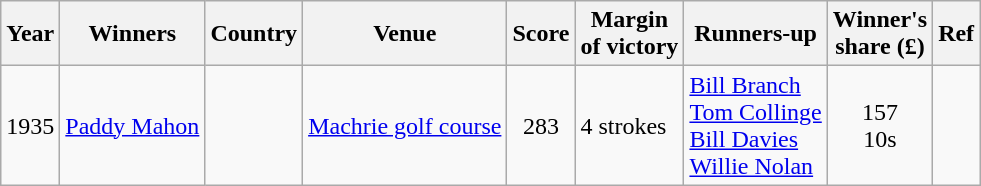<table class="wikitable">
<tr>
<th>Year</th>
<th>Winners</th>
<th>Country</th>
<th>Venue</th>
<th>Score</th>
<th>Margin<br>of victory</th>
<th>Runners-up</th>
<th>Winner's<br>share (£)</th>
<th>Ref</th>
</tr>
<tr>
<td>1935</td>
<td><a href='#'>Paddy Mahon</a></td>
<td></td>
<td><a href='#'>Machrie golf course</a></td>
<td align=center>283</td>
<td>4 strokes</td>
<td> <a href='#'>Bill Branch</a><br> <a href='#'>Tom Collinge</a><br> <a href='#'>Bill Davies</a><br> <a href='#'>Willie Nolan</a></td>
<td align=center>157<br>10s</td>
<td></td>
</tr>
</table>
